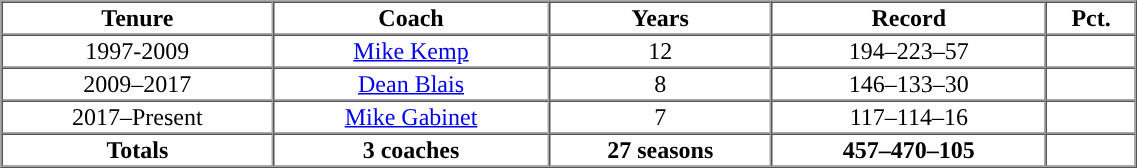<table cellpadding="1" border="1" cellspacing="0" width="60%">
<tr>
<th>Tenure</th>
<th>Coach</th>
<th>Years</th>
<th>Record</th>
<th>Pct.</th>
</tr>
<tr align="center">
<td>1997-2009</td>
<td><a href='#'>Mike Kemp</a></td>
<td>12</td>
<td>194–223–57</td>
<td></td>
</tr>
<tr align="center">
<td>2009–2017</td>
<td><a href='#'>Dean Blais</a></td>
<td>8</td>
<td>146–133–30</td>
<td></td>
</tr>
<tr align="center">
<td>2017–Present</td>
<td><a href='#'>Mike Gabinet</a></td>
<td>7</td>
<td>117–114–16</td>
<td></td>
</tr>
<tr align=center>
<th>Totals</th>
<th>3 coaches</th>
<th>27 seasons</th>
<th>457–470–105</th>
<th></th>
</tr>
</table>
